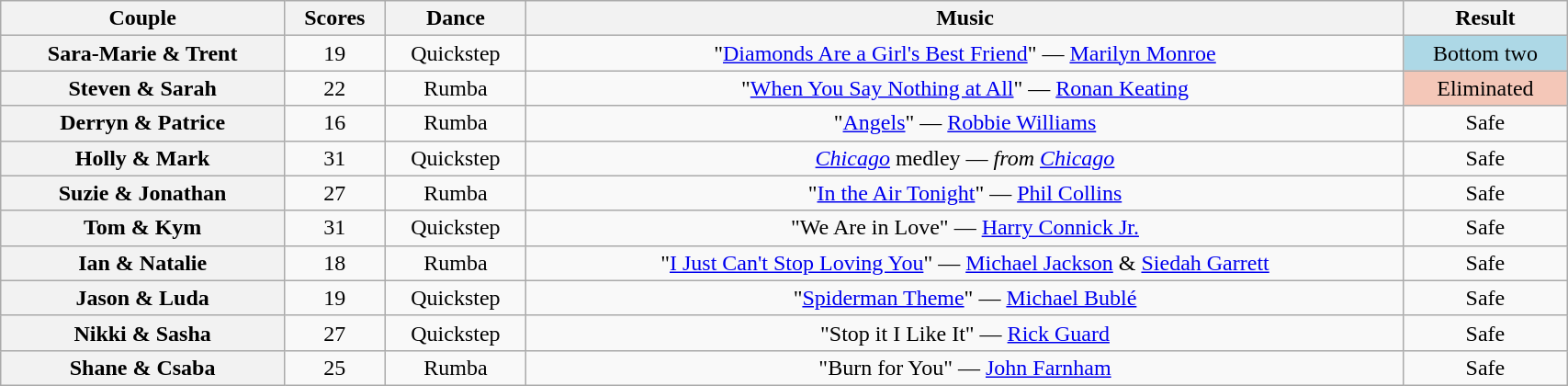<table class="wikitable sortable" style="text-align:center; width: 90%">
<tr>
<th scope="col">Couple</th>
<th scope="col">Scores</th>
<th scope="col" class="unsortable">Dance</th>
<th scope="col" class="unsortable">Music</th>
<th scope="col" class="unsortable">Result</th>
</tr>
<tr>
<th scope="row">Sara-Marie & Trent</th>
<td>19</td>
<td>Quickstep</td>
<td>"<a href='#'>Diamonds Are a Girl's Best Friend</a>" — <a href='#'>Marilyn Monroe</a></td>
<td bgcolor="lightblue">Bottom two</td>
</tr>
<tr>
<th scope="row">Steven & Sarah</th>
<td>22</td>
<td>Rumba</td>
<td>"<a href='#'>When You Say Nothing at All</a>" — <a href='#'>Ronan Keating</a></td>
<td bgcolor="f4c7b8">Eliminated</td>
</tr>
<tr>
<th scope="row">Derryn & Patrice</th>
<td>16</td>
<td>Rumba</td>
<td>"<a href='#'>Angels</a>" — <a href='#'>Robbie Williams</a></td>
<td>Safe</td>
</tr>
<tr>
<th scope="row">Holly & Mark</th>
<td>31</td>
<td>Quickstep</td>
<td><em><a href='#'>Chicago</a></em> medley — <em>from <a href='#'>Chicago</a></em></td>
<td>Safe</td>
</tr>
<tr>
<th scope="row">Suzie & Jonathan</th>
<td>27</td>
<td>Rumba</td>
<td>"<a href='#'>In the Air Tonight</a>" — <a href='#'>Phil Collins</a></td>
<td>Safe</td>
</tr>
<tr>
<th scope="row">Tom & Kym</th>
<td>31</td>
<td>Quickstep</td>
<td>"We Are in Love" — <a href='#'>Harry Connick Jr.</a></td>
<td>Safe</td>
</tr>
<tr>
<th scope="row">Ian & Natalie</th>
<td>18</td>
<td>Rumba</td>
<td>"<a href='#'>I Just Can't Stop Loving You</a>" — <a href='#'>Michael Jackson</a> & <a href='#'>Siedah Garrett</a></td>
<td>Safe</td>
</tr>
<tr>
<th scope="row">Jason & Luda</th>
<td>19</td>
<td>Quickstep</td>
<td>"<a href='#'>Spiderman Theme</a>" — <a href='#'>Michael Bublé</a></td>
<td>Safe</td>
</tr>
<tr>
<th scope="row">Nikki & Sasha</th>
<td>27</td>
<td>Quickstep</td>
<td>"Stop it I Like It" — <a href='#'>Rick Guard</a></td>
<td>Safe</td>
</tr>
<tr>
<th scope="row">Shane & Csaba</th>
<td>25</td>
<td>Rumba</td>
<td>"Burn for You" — <a href='#'>John Farnham</a></td>
<td>Safe</td>
</tr>
</table>
